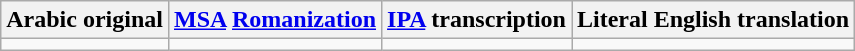<table class="wikitable">
<tr>
<th>Arabic original</th>
<th><a href='#'>MSA</a> <a href='#'>Romanization</a></th>
<th><a href='#'>IPA</a> transcription</th>
<th>Literal English translation</th>
</tr>
<tr style="vertical-align:top; white-space:nowrap;">
<td></td>
<td></td>
<td></td>
<td></td>
</tr>
</table>
